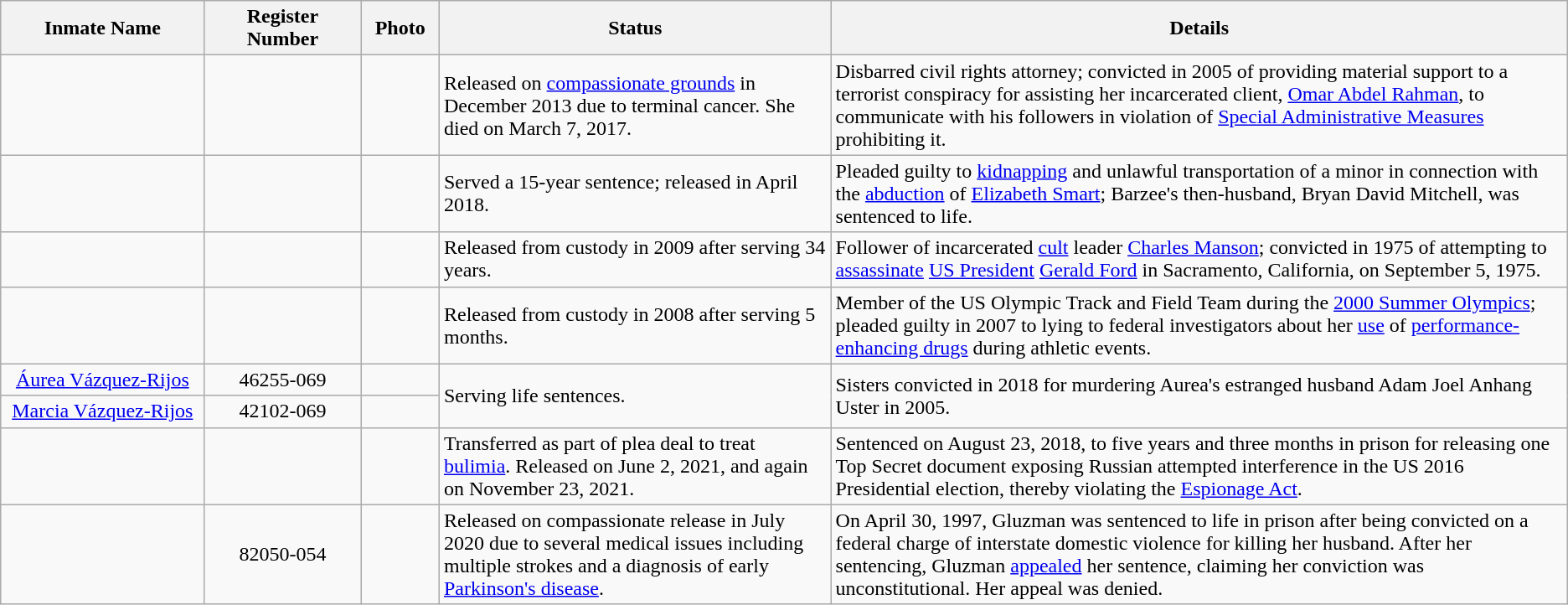<table class="wikitable sortable">
<tr>
<th width=13%>Inmate Name</th>
<th width=10%>Register Number</th>
<th width=5%>Photo</th>
<th width=25%>Status</th>
<th width=52%>Details</th>
</tr>
<tr>
<td align="center"></td>
<td align="center"></td>
<td style="text-align:center;"></td>
<td>Released on <a href='#'>compassionate grounds</a> in December 2013 due to terminal cancer. She died on March 7, 2017.</td>
<td>Disbarred civil rights attorney; convicted in 2005 of providing material support to a terrorist conspiracy for assisting her incarcerated client, <a href='#'>Omar Abdel Rahman</a>, to communicate with his followers in violation of <a href='#'>Special Administrative Measures</a> prohibiting it.</td>
</tr>
<tr>
<td align="center"></td>
<td align="center"></td>
<td style="text-align:center;"></td>
<td>Served a 15-year sentence; released in April 2018.</td>
<td>Pleaded guilty to <a href='#'>kidnapping</a> and unlawful transportation of a minor in connection with the <a href='#'>abduction</a> of <a href='#'>Elizabeth Smart</a>; Barzee's then-husband, Bryan David Mitchell, was sentenced to life.</td>
</tr>
<tr>
<td align="center"></td>
<td align="center"></td>
<td style="text-align:center;"></td>
<td>Released from custody in 2009 after serving 34 years.</td>
<td>Follower of incarcerated <a href='#'>cult</a> leader <a href='#'>Charles Manson</a>; convicted in 1975 of attempting to <a href='#'>assassinate</a> <a href='#'>US President</a> <a href='#'>Gerald Ford</a> in Sacramento, California, on September 5, 1975.</td>
</tr>
<tr>
<td align="center"></td>
<td align="center"></td>
<td style="text-align:center;"></td>
<td>Released from custody in 2008 after serving 5 months.</td>
<td>Member of the US Olympic Track and Field Team during the <a href='#'>2000 Summer Olympics</a>; pleaded guilty in 2007 to lying to federal investigators about her <a href='#'>use</a> of <a href='#'>performance-enhancing drugs</a> during athletic events.</td>
</tr>
<tr>
<td align="center"><a href='#'>Áurea Vázquez-Rijos</a></td>
<td align="center">46255-069</td>
<td></td>
<td rowspan=2>Serving life sentences.</td>
<td rowspan=2>Sisters convicted in 2018 for murdering Aurea's estranged husband Adam Joel Anhang Uster in 2005.</td>
</tr>
<tr>
<td align="center"><a href='#'>Marcia Vázquez-Rijos</a></td>
<td align="center">42102-069</td>
<td></td>
</tr>
<tr>
<td align="center"></td>
<td align="center"></td>
<td style="text-align:center;"></td>
<td>Transferred as part of plea deal to treat <a href='#'>bulimia</a>. Released on June 2, 2021, and again on November 23, 2021.</td>
<td>Sentenced on August 23, 2018, to five years and three months in prison for releasing one Top Secret document exposing Russian attempted interference in the US 2016 Presidential election, thereby violating the <a href='#'>Espionage Act</a>.</td>
</tr>
<tr>
<td align="center"></td>
<td align="center">82050-054</td>
<td align="center"></td>
<td>Released on compassionate release in July 2020 due to several medical issues including multiple strokes and a diagnosis of early <a href='#'>Parkinson's disease</a>.</td>
<td>On April 30, 1997, Gluzman was sentenced to life in prison after being convicted on a federal charge of interstate domestic violence for killing her husband. After her sentencing, Gluzman <a href='#'>appealed</a> her sentence, claiming her conviction was unconstitutional. Her appeal was denied.</td>
</tr>
</table>
